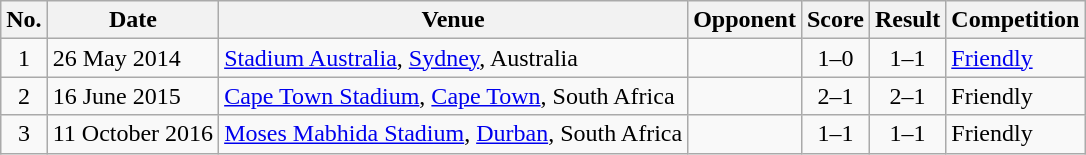<table class="wikitable sortable">
<tr>
<th scope="col">No.</th>
<th scope="col">Date</th>
<th scope="col">Venue</th>
<th scope="col">Opponent</th>
<th scope="col">Score</th>
<th scope="col">Result</th>
<th scope="col">Competition</th>
</tr>
<tr>
<td align="center">1</td>
<td>26 May 2014</td>
<td><a href='#'>Stadium Australia</a>, <a href='#'>Sydney</a>, Australia</td>
<td></td>
<td align="center">1–0</td>
<td align="center">1–1</td>
<td><a href='#'>Friendly</a></td>
</tr>
<tr>
<td align="center">2</td>
<td>16 June 2015</td>
<td><a href='#'>Cape Town Stadium</a>, <a href='#'>Cape Town</a>, South Africa</td>
<td></td>
<td align="center">2–1</td>
<td align="center">2–1</td>
<td>Friendly</td>
</tr>
<tr>
<td align="center">3</td>
<td>11 October 2016</td>
<td><a href='#'>Moses Mabhida Stadium</a>, <a href='#'>Durban</a>, South Africa</td>
<td></td>
<td align="center">1–1</td>
<td align="center">1–1</td>
<td>Friendly</td>
</tr>
</table>
